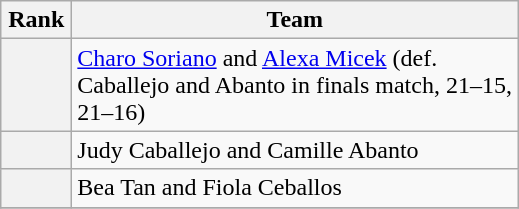<table class="wikitable" style="text-align: center;">
<tr>
<th width=40>Rank</th>
<th width=290>Team</th>
</tr>
<tr>
<th></th>
<td style="text-align:left;"><a href='#'>Charo Soriano</a> and <a href='#'>Alexa Micek</a> (def. Caballejo and Abanto in finals match, 21–15, 21–16)</td>
</tr>
<tr>
<th></th>
<td style="text-align:left;">Judy Caballejo and Camille Abanto</td>
</tr>
<tr>
<th></th>
<td style="text-align:left;">Bea Tan and Fiola Ceballos</td>
</tr>
<tr>
</tr>
</table>
